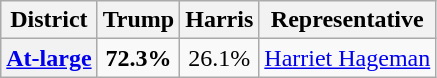<table class=wikitable>
<tr>
<th>District</th>
<th>Trump</th>
<th>Harris</th>
<th>Representative</th>
</tr>
<tr align=center>
<th><a href='#'>At-large</a></th>
<td><strong>72.3%</strong></td>
<td>26.1%</td>
<td><a href='#'>Harriet Hageman</a></td>
</tr>
</table>
